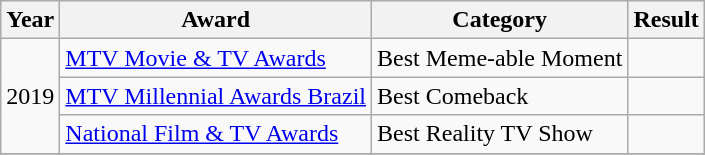<table class="wikitable sortable">
<tr>
<th>Year</th>
<th>Award</th>
<th>Category</th>
<th>Result</th>
</tr>
<tr>
<td rowspan="3">2019</td>
<td><a href='#'>MTV Movie & TV Awards</a></td>
<td>Best Meme-able Moment</td>
<td></td>
</tr>
<tr>
<td><a href='#'>MTV Millennial Awards Brazil</a></td>
<td>Best Comeback</td>
<td></td>
</tr>
<tr>
<td><a href='#'>National Film & TV Awards</a></td>
<td>Best Reality TV Show</td>
<td></td>
</tr>
<tr>
</tr>
</table>
